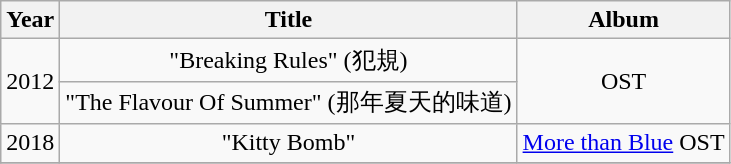<table class="wikitable" style="text-align:center">
<tr>
<th scope="col">Year</th>
<th scope="col">Title</th>
<th scope="col">Album</th>
</tr>
<tr>
<td rowspan="2">2012</td>
<td>"Breaking Rules" (犯規)</td>
<td rowspan="2"> OST</td>
</tr>
<tr>
<td>"The Flavour Of Summer" (那年夏天的味道)</td>
</tr>
<tr>
<td>2018</td>
<td>"Kitty Bomb"</td>
<td><a href='#'>More than Blue</a> OST</td>
</tr>
<tr>
</tr>
</table>
